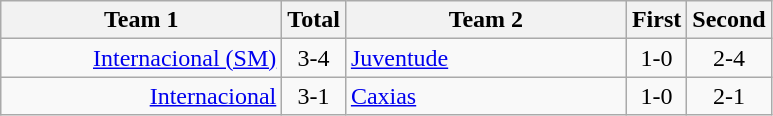<table class="wikitable">
<tr>
<th width="180" align=right>Team 1</th>
<th>Total</th>
<th width="180" align=left>Team 2</th>
<th>First</th>
<th>Second</th>
</tr>
<tr>
<td align=right><a href='#'>Internacional (SM)</a></td>
<td align=center>3-4</td>
<td><a href='#'>Juventude</a></td>
<td align=center>1-0</td>
<td align=center>2-4</td>
</tr>
<tr>
<td align=right><a href='#'>Internacional</a></td>
<td align=center>3-1</td>
<td><a href='#'>Caxias</a></td>
<td align=center>1-0</td>
<td align=center>2-1</td>
</tr>
</table>
